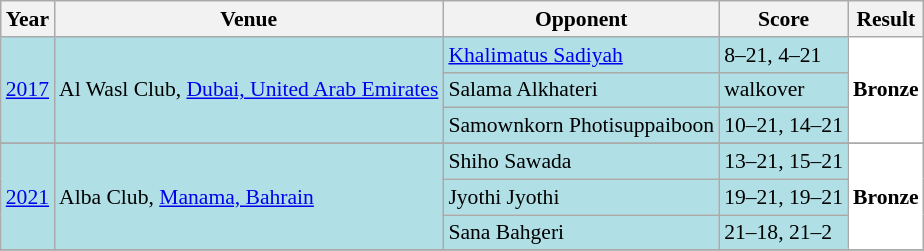<table class="sortable wikitable" style="font-size: 90%;">
<tr>
<th>Year</th>
<th>Venue</th>
<th>Opponent</th>
<th>Score</th>
<th>Result</th>
</tr>
<tr style="background:#B0E0E6">
<td align="center" rowspan="3"><a href='#'>2017</a></td>
<td align="left" rowspan="3">Al Wasl Club, <a href='#'>Dubai, United Arab Emirates</a></td>
<td align="left"> <a href='#'>Khalimatus Sadiyah</a></td>
<td align="left">8–21, 4–21</td>
<td style="text-align:left; background:white" rowspan="3"> <strong>Bronze</strong></td>
</tr>
<tr style="background:#B0E0E6">
<td align="left"> Salama Alkhateri</td>
<td align="left">walkover</td>
</tr>
<tr style="background:#B0E0E6">
<td align="left"> Samownkorn Photisuppaiboon</td>
<td align="left">10–21, 14–21</td>
</tr>
<tr>
</tr>
<tr style="background:#B0E0E6">
<td align="center" rowspan="3"><a href='#'>2021</a></td>
<td align="left" rowspan="3">Alba Club, <a href='#'>Manama, Bahrain</a></td>
<td align="left"> Shiho Sawada</td>
<td align="left">13–21, 15–21</td>
<td style="text-align:left; background:white" rowspan="3"> <strong>Bronze</strong></td>
</tr>
<tr style="background:#B0E0E6">
<td align="left"> Jyothi Jyothi</td>
<td align="left">19–21, 19–21</td>
</tr>
<tr style="background:#B0E0E6">
<td align="left"> Sana Bahgeri</td>
<td align="left">21–18, 21–2</td>
</tr>
<tr>
</tr>
</table>
